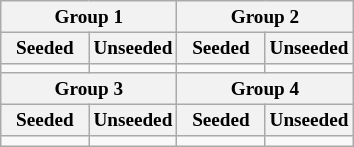<table class="wikitable" style="font-size:80%">
<tr>
<th colspan="2">Group 1</th>
<th colspan="2">Group 2</th>
</tr>
<tr>
<th width=25%>Seeded</th>
<th width=25%>Unseeded</th>
<th width=25%>Seeded</th>
<th width=25%>Unseeded</th>
</tr>
<tr>
<td valign=top></td>
<td valign=top></td>
<td valign=top></td>
<td valign=top></td>
</tr>
<tr>
<th colspan="2">Group 3</th>
<th colspan="2">Group 4</th>
</tr>
<tr>
<th>Seeded</th>
<th>Unseeded</th>
<th>Seeded</th>
<th>Unseeded</th>
</tr>
<tr>
<td valign=top></td>
<td valign=top></td>
<td valign=top></td>
<td valign=top></td>
</tr>
</table>
